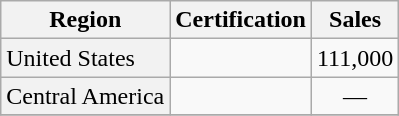<table class="wikitable sortable">
<tr>
<th>Region</th>
<th>Certification</th>
<th>Sales</th>
</tr>
<tr>
<td scope="row" style="background-color: #f2f2f2;">United States</td>
<td style="text-align:center"></td>
<td style="text-align:center">111,000</td>
</tr>
<tr>
<td scope="row" style="background-color: #f2f2f2;">Central America</td>
<td style="text-align:center"></td>
<td style="text-align:center">—</td>
</tr>
<tr>
</tr>
</table>
